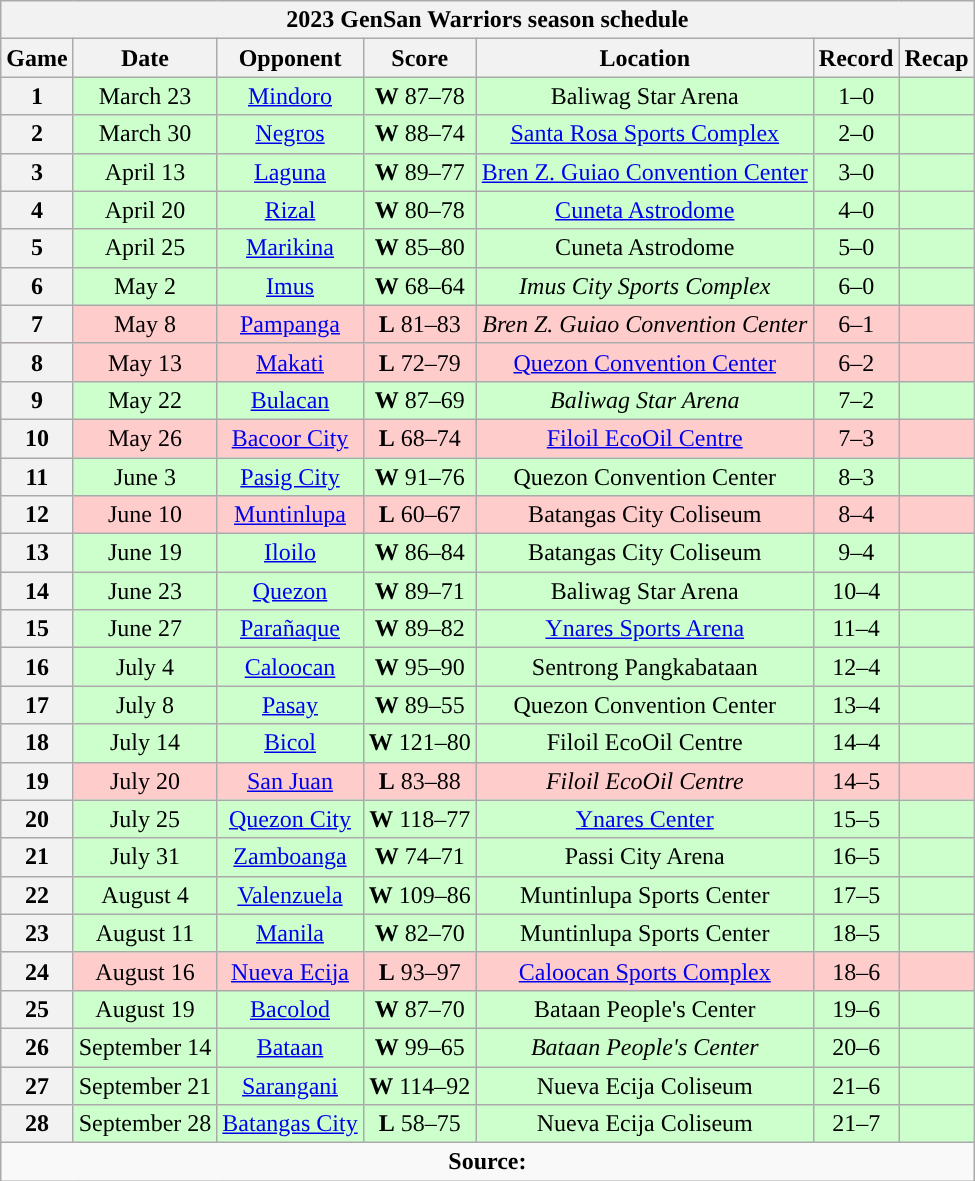<table class="wikitable" style="text-align:center">
<tr>
<th colspan=7>2023 GenSan Warriors season schedule</th>
</tr>
<tr>
<th>Game</th>
<th>Date</th>
<th>Opponent</th>
<th>Score</th>
<th>Location</th>
<th>Record</th>
<th>Recap<br></th>
</tr>
<tr style="background:#cfc">
<th>1</th>
<td>March 23</td>
<td><a href='#'>Mindoro</a></td>
<td><strong>W</strong>  87–78</td>
<td>Baliwag Star Arena</td>
<td>1–0</td>
<td></td>
</tr>
<tr style="background:#cfc">
<th>2</th>
<td>March 30</td>
<td><a href='#'>Negros</a></td>
<td><strong>W</strong>  88–74</td>
<td><a href='#'>Santa Rosa Sports Complex</a></td>
<td>2–0</td>
<td></td>
</tr>
<tr style="background:#cfc">
<th>3</th>
<td>April 13</td>
<td><a href='#'>Laguna</a></td>
<td><strong>W</strong>  89–77</td>
<td><a href='#'>Bren Z. Guiao Convention Center</a></td>
<td>3–0</td>
<td></td>
</tr>
<tr style="background:#cfc">
<th>4</th>
<td>April 20</td>
<td><a href='#'>Rizal</a></td>
<td><strong>W</strong>  80–78</td>
<td><a href='#'>Cuneta Astrodome</a></td>
<td>4–0</td>
<td></td>
</tr>
<tr style="background:#cfc">
<th>5</th>
<td>April 25</td>
<td><a href='#'>Marikina</a></td>
<td><strong>W</strong>  85–80</td>
<td>Cuneta Astrodome</td>
<td>5–0</td>
<td></td>
</tr>
<tr style="background:#cfc">
<th>6</th>
<td>May 2</td>
<td><a href='#'>Imus</a></td>
<td><strong>W</strong>  68–64</td>
<td><em>Imus City Sports Complex</em></td>
<td>6–0</td>
<td></td>
</tr>
<tr style="background:#fcc">
<th>7</th>
<td>May 8</td>
<td><a href='#'>Pampanga</a></td>
<td><strong>L</strong>  81–83</td>
<td><em>Bren Z. Guiao Convention Center</em></td>
<td>6–1</td>
<td></td>
</tr>
<tr style="background:#fcc">
<th>8</th>
<td>May 13</td>
<td><a href='#'>Makati</a></td>
<td><strong>L</strong>  72–79</td>
<td><a href='#'>Quezon Convention Center</a></td>
<td>6–2</td>
<td></td>
</tr>
<tr style="background:#cfc">
<th>9</th>
<td>May 22</td>
<td><a href='#'>Bulacan</a></td>
<td><strong>W</strong>  87–69</td>
<td><em>Baliwag Star Arena</em></td>
<td>7–2</td>
<td></td>
</tr>
<tr style="background:#fcc">
<th>10</th>
<td>May 26</td>
<td><a href='#'>Bacoor City</a></td>
<td><strong>L</strong>  68–74</td>
<td><a href='#'>Filoil EcoOil Centre</a></td>
<td>7–3</td>
<td><br></td>
</tr>
<tr style="background:#cfc">
<th>11</th>
<td>June 3</td>
<td><a href='#'>Pasig City</a></td>
<td><strong>W</strong>  91–76</td>
<td>Quezon Convention Center</td>
<td>8–3</td>
<td></td>
</tr>
<tr style="background:#fcc">
<th>12</th>
<td>June 10</td>
<td><a href='#'>Muntinlupa</a></td>
<td><strong>L</strong>  60–67</td>
<td>Batangas City Coliseum</td>
<td>8–4</td>
<td></td>
</tr>
<tr style="background:#cfc">
<th>13</th>
<td>June 19</td>
<td><a href='#'>Iloilo</a></td>
<td><strong>W</strong>  86–84</td>
<td>Batangas City Coliseum</td>
<td>9–4</td>
<td></td>
</tr>
<tr style="background:#cfc">
<th>14</th>
<td>June 23</td>
<td><a href='#'>Quezon</a></td>
<td><strong>W</strong>  89–71</td>
<td>Baliwag Star Arena</td>
<td>10–4</td>
<td></td>
</tr>
<tr style="background:#cfc">
<th>15</th>
<td>June 27</td>
<td><a href='#'>Parañaque</a></td>
<td><strong>W</strong>  89–82</td>
<td><a href='#'>Ynares Sports Arena</a></td>
<td>11–4</td>
<td></td>
</tr>
<tr style="background:#cfc">
<th>16</th>
<td>July 4</td>
<td><a href='#'>Caloocan</a></td>
<td><strong>W</strong>  95–90</td>
<td>Sentrong Pangkabataan</td>
<td>12–4</td>
<td></td>
</tr>
<tr style="background:#cfc">
<th>17</th>
<td>July 8</td>
<td><a href='#'>Pasay</a></td>
<td><strong>W</strong>  89–55</td>
<td>Quezon Convention Center</td>
<td>13–4</td>
<td></td>
</tr>
<tr style="background:#cfc">
<th>18</th>
<td>July 14</td>
<td><a href='#'>Bicol</a></td>
<td><strong>W</strong>  121–80</td>
<td>Filoil EcoOil Centre</td>
<td>14–4</td>
<td></td>
</tr>
<tr style="background:#fcc">
<th>19</th>
<td>July 20</td>
<td><a href='#'>San Juan</a></td>
<td><strong>L</strong>  83–88</td>
<td><em>Filoil EcoOil Centre</em></td>
<td>14–5</td>
<td></td>
</tr>
<tr style="background:#cfc">
<th>20</th>
<td>July 25</td>
<td><a href='#'>Quezon City</a></td>
<td><strong>W</strong>  118–77</td>
<td><a href='#'>Ynares Center</a></td>
<td>15–5</td>
<td></td>
</tr>
<tr style="background:#cfc">
<th>21</th>
<td>July 31</td>
<td><a href='#'>Zamboanga</a></td>
<td><strong>W</strong>  74–71</td>
<td>Passi City Arena</td>
<td>16–5</td>
<td><br></td>
</tr>
<tr style="background:#cfc">
<th>22</th>
<td>August 4</td>
<td><a href='#'>Valenzuela</a></td>
<td><strong>W</strong>  109–86</td>
<td>Muntinlupa Sports Center</td>
<td>17–5</td>
<td></td>
</tr>
<tr style="background:#cfc">
<th>23</th>
<td>August 11</td>
<td><a href='#'>Manila</a></td>
<td><strong>W</strong>  82–70</td>
<td>Muntinlupa Sports Center</td>
<td>18–5</td>
<td></td>
</tr>
<tr style="background:#fcc">
<th>24</th>
<td>August 16</td>
<td><a href='#'>Nueva Ecija</a></td>
<td><strong>L</strong>  93–97</td>
<td><a href='#'>Caloocan Sports Complex</a></td>
<td>18–6</td>
<td></td>
</tr>
<tr style="background:#cfc">
<th>25</th>
<td>August 19</td>
<td><a href='#'>Bacolod</a></td>
<td><strong>W</strong>  87–70</td>
<td>Bataan People's Center</td>
<td>19–6</td>
<td></td>
</tr>
<tr style="background:#cfc">
<th>26</th>
<td>September 14</td>
<td><a href='#'>Bataan</a></td>
<td><strong>W</strong>  99–65</td>
<td><em>Bataan People's Center</em></td>
<td>20–6</td>
<td></td>
</tr>
<tr style="background:#cfc">
<th>27</th>
<td>September 21</td>
<td><a href='#'>Sarangani</a></td>
<td><strong>W</strong>  114–92</td>
<td>Nueva Ecija Coliseum</td>
<td>21–6</td>
<td></td>
</tr>
<tr style="background:#cfc">
<th>28</th>
<td>September 28</td>
<td><a href='#'>Batangas City</a></td>
<td><strong>L</strong>  58–75</td>
<td>Nueva Ecija Coliseum</td>
<td>21–7</td>
<td></td>
</tr>
<tr>
<td colspan=7 align=center><strong>Source: </strong></td>
</tr>
</table>
